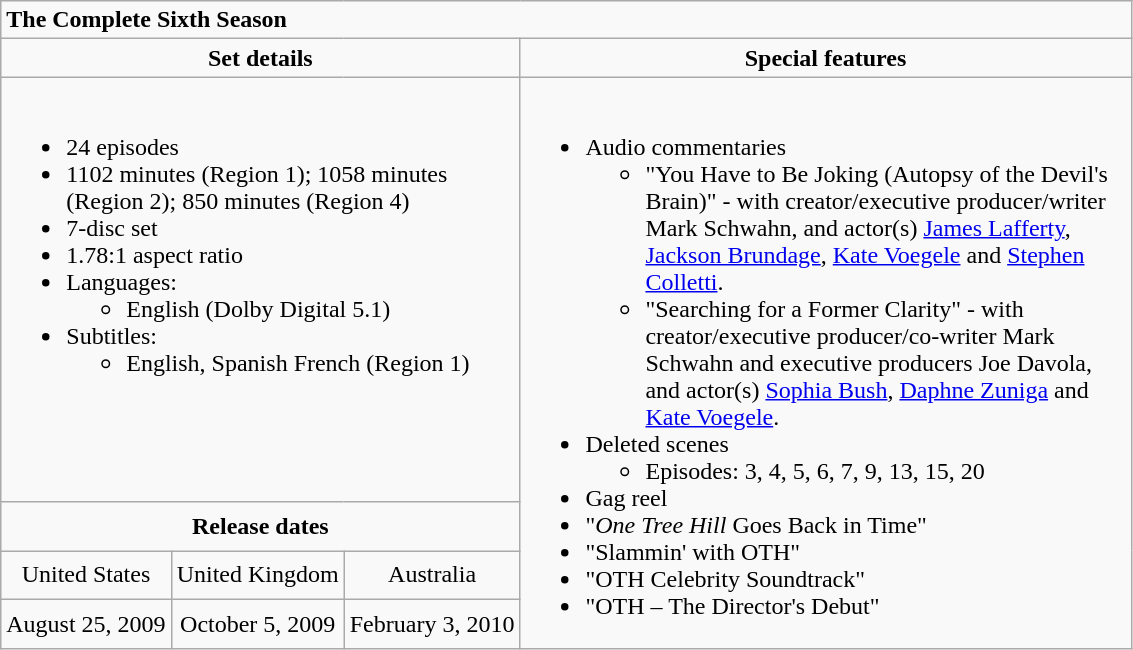<table class="wikitable">
<tr>
<td colspan="6"><strong>The Complete Sixth Season</strong></td>
</tr>
<tr style="text-align:center;">
<td style="width:300px;" colspan="3"><strong>Set details</strong></td>
<td style="width:400px; "><strong>Special features</strong></td>
</tr>
<tr valign="top">
<td colspan="3"  style="text-align:left; width:300px;"><br><ul><li>24 episodes</li><li>1102 minutes (Region 1); 1058 minutes (Region 2); 850 minutes (Region 4)</li><li>7-disc set</li><li>1.78:1 aspect ratio</li><li>Languages:<ul><li>English (Dolby Digital 5.1)</li></ul></li><li>Subtitles:<ul><li>English, Spanish French (Region 1)</li></ul></li></ul></td>
<td rowspan="4"  style="text-align:left; width:400px;"><br><ul><li>Audio commentaries<ul><li>"You Have to Be Joking (Autopsy of the Devil's Brain)" - with creator/executive producer/writer Mark Schwahn, and actor(s) <a href='#'>James Lafferty</a>, <a href='#'>Jackson Brundage</a>, <a href='#'>Kate Voegele</a> and <a href='#'>Stephen Colletti</a>.</li><li>"Searching for a Former Clarity" - with creator/executive producer/co-writer Mark Schwahn and executive producers Joe Davola, and actor(s) <a href='#'>Sophia Bush</a>, <a href='#'>Daphne Zuniga</a> and <a href='#'>Kate Voegele</a>.</li></ul></li><li>Deleted scenes<ul><li>Episodes: 3, 4, 5, 6, 7, 9, 13, 15, 20</li></ul></li><li>Gag reel</li><li>"<em>One Tree Hill</em> Goes Back in Time"</li><li>"Slammin' with OTH"</li><li>"OTH Celebrity Soundtrack"</li><li>"OTH – The Director's Debut"</li></ul></td>
</tr>
<tr>
<td colspan="3" style="text-align:center;"><strong>Release dates</strong></td>
</tr>
<tr style="text-align:center;">
<td>United States</td>
<td>United Kingdom</td>
<td>Australia</td>
</tr>
<tr style="text-align:center;">
<td>August 25, 2009</td>
<td>October 5, 2009</td>
<td>February 3, 2010</td>
</tr>
</table>
